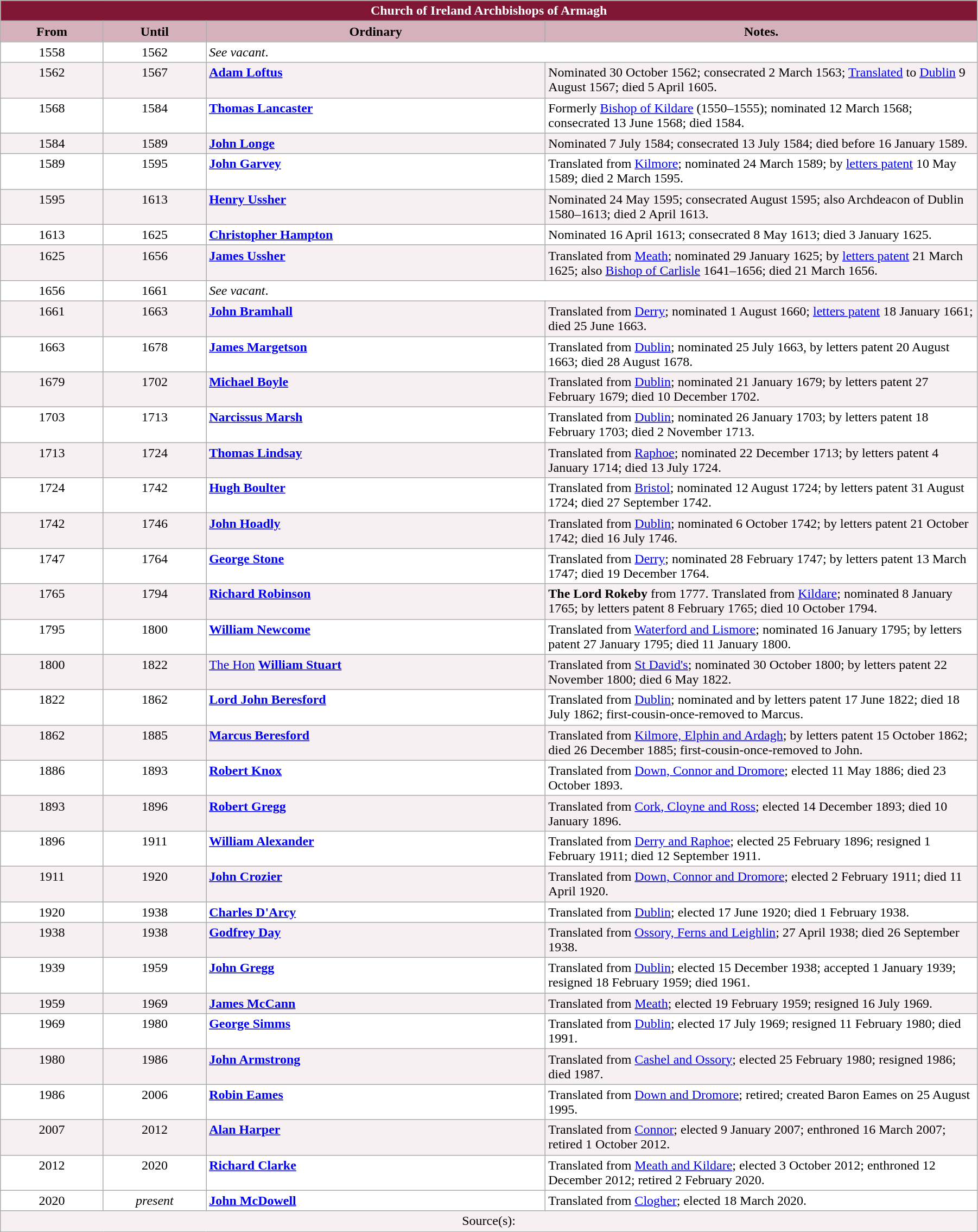<table class="wikitable" style="width:95%;" border="1" cellpadding="2">
<tr>
<th colspan="4" style="background:#7f1734; color:white;">Church of Ireland Archbishops of Armagh</th>
</tr>
<tr>
<th style="background:#d4b1bb; width:10%;">From</th>
<th style="background:#d4b1bb; width:10%;">Until</th>
<th style="background:#d4b1bb; width:33%;">Ordinary</th>
<th style="background:#d4b1bb; width:42%;">Notes.</th>
</tr>
<tr style="vertical-align:top; background:white;">
<td style="text-align: center;">1558</td>
<td style="text-align: center;">1562</td>
<td colspan=2><em>See vacant</em>.</td>
</tr>
<tr style="vertical-align:top; background:#f7f0f2;">
<td style="text-align: center;">1562</td>
<td style="text-align: center;">1567</td>
<td> <strong><a href='#'>Adam Loftus</a></strong></td>
<td>Nominated 30 October 1562; consecrated 2 March 1563; <a href='#'>Translated</a> to <a href='#'>Dublin</a> 9 August 1567; died 5 April 1605.</td>
</tr>
<tr style="vertical-align:top; background:white;">
<td style="text-align: center;">1568</td>
<td style="text-align: center;">1584</td>
<td> <strong><a href='#'>Thomas Lancaster</a></strong></td>
<td>Formerly <a href='#'>Bishop of Kildare</a> (1550–1555); nominated 12 March 1568; consecrated 13 June 1568; died 1584.</td>
</tr>
<tr style="vertical-align:top; background:#f7f0f2;">
<td style="text-align: center;">1584</td>
<td style="text-align: center;">1589</td>
<td> <strong><a href='#'>John Longe</a></strong></td>
<td>Nominated 7 July 1584; consecrated 13 July 1584; died before 16 January 1589.</td>
</tr>
<tr style="vertical-align:top; background:white;">
<td style="text-align: center;">1589</td>
<td style="text-align: center;">1595</td>
<td> <strong><a href='#'>John Garvey</a></strong></td>
<td>Translated from <a href='#'>Kilmore</a>; nominated 24 March 1589; by <a href='#'>letters patent</a> 10 May 1589; died 2 March 1595.</td>
</tr>
<tr style="vertical-align:top; background:#f7f0f2;">
<td style="text-align: center;">1595</td>
<td style="text-align: center;">1613</td>
<td> <strong><a href='#'>Henry Ussher</a></strong></td>
<td>Nominated 24 May 1595; consecrated August 1595; also Archdeacon of Dublin 1580–1613; died 2 April 1613.</td>
</tr>
<tr style="vertical-align:top; background:white;">
<td style="text-align: center;">1613</td>
<td style="text-align: center;">1625</td>
<td> <strong><a href='#'>Christopher Hampton</a></strong></td>
<td>Nominated 16 April 1613; consecrated 8 May 1613; died 3 January 1625.</td>
</tr>
<tr style="vertical-align:top; background:#f7f0f2;">
<td style="text-align: center;">1625</td>
<td style="text-align: center;">1656</td>
<td> <strong><a href='#'>James Ussher</a></strong></td>
<td>Translated from <a href='#'>Meath</a>; nominated 29 January 1625; by <a href='#'>letters patent</a> 21 March 1625; also <a href='#'>Bishop of Carlisle</a> 1641–1656; died 21 March 1656.</td>
</tr>
<tr style="vertical-align:top; background:white;">
<td style="text-align: center;">1656</td>
<td style="text-align: center;">1661</td>
<td colspan=2><em>See vacant</em>.</td>
</tr>
<tr style="vertical-align:top; background:#f7f0f2;">
<td style="text-align: center;">1661</td>
<td style="text-align: center;">1663</td>
<td> <strong><a href='#'>John Bramhall</a></strong></td>
<td>Translated from <a href='#'>Derry</a>; nominated 1 August 1660; <a href='#'>letters patent</a> 18 January 1661; died 25 June 1663.</td>
</tr>
<tr style="vertical-align:top; background:white;">
<td style="text-align: center;">1663</td>
<td style="text-align: center;">1678</td>
<td> <strong><a href='#'>James Margetson</a></strong></td>
<td>Translated from <a href='#'>Dublin</a>; nominated 25 July 1663, by letters patent 20 August 1663; died 28 August 1678.</td>
</tr>
<tr style="vertical-align:top; background:#f7f0f2;">
<td style="text-align: center;">1679</td>
<td style="text-align: center;">1702</td>
<td> <strong><a href='#'>Michael Boyle</a></strong></td>
<td>Translated from <a href='#'>Dublin</a>; nominated 21 January 1679; by letters patent 27 February 1679; died 10 December 1702.</td>
</tr>
<tr style="vertical-align:top; background:white;">
<td style="text-align: center;">1703</td>
<td style="text-align: center;">1713</td>
<td> <strong><a href='#'>Narcissus Marsh</a></strong></td>
<td>Translated from <a href='#'>Dublin</a>; nominated 26 January 1703; by letters patent 18 February 1703; died 2 November 1713.</td>
</tr>
<tr style="vertical-align:top; background:#f7f0f2;">
<td style="text-align: center;">1713</td>
<td style="text-align: center;">1724</td>
<td> <strong><a href='#'>Thomas Lindsay</a></strong></td>
<td>Translated from <a href='#'>Raphoe</a>; nominated 22 December 1713; by letters patent 4 January 1714; died 13 July 1724.</td>
</tr>
<tr style="vertical-align:top; background:white;">
<td style="text-align: center;">1724</td>
<td style="text-align: center;">1742</td>
<td> <strong><a href='#'>Hugh Boulter</a></strong></td>
<td>Translated from <a href='#'>Bristol</a>; nominated 12 August 1724; by letters patent 31 August 1724; died 27 September 1742.</td>
</tr>
<tr style="vertical-align:top; background:#f7f0f2;">
<td style="text-align: center;">1742</td>
<td style="text-align: center;">1746</td>
<td> <strong><a href='#'>John Hoadly</a></strong></td>
<td>Translated from <a href='#'>Dublin</a>; nominated 6 October 1742; by letters patent 21 October 1742; died 16 July 1746.</td>
</tr>
<tr style="vertical-align:top; background:white;">
<td style="text-align: center;">1747</td>
<td style="text-align: center;">1764</td>
<td> <strong><a href='#'>George Stone</a></strong></td>
<td>Translated from <a href='#'>Derry</a>; nominated 28 February 1747; by letters patent 13 March 1747; died 19 December 1764.</td>
</tr>
<tr style="vertical-align:top; background:#f7f0f2;">
<td style="text-align: center;">1765</td>
<td style="text-align: center;">1794</td>
<td> <strong><a href='#'>Richard Robinson</a></strong></td>
<td><strong>The Lord Rokeby</strong> from 1777. Translated from <a href='#'>Kildare</a>; nominated 8 January 1765; by letters patent 8 February 1765; died 10 October 1794.</td>
</tr>
<tr style="vertical-align:top; background:white;">
<td style="text-align: center;">1795</td>
<td style="text-align: center;">1800</td>
<td> <strong><a href='#'>William Newcome</a></strong></td>
<td>Translated from <a href='#'>Waterford and Lismore</a>; nominated 16 January 1795; by letters patent 27 January 1795; died 11 January 1800.</td>
</tr>
<tr style="vertical-align:top; background:#f7f0f2;">
<td style="text-align: center;">1800</td>
<td style="text-align: center;">1822</td>
<td> <a href='#'>The Hon</a> <strong><a href='#'>William Stuart</a></strong></td>
<td>Translated from <a href='#'>St David's</a>; nominated 30 October 1800; by letters patent 22 November 1800; died 6 May 1822.</td>
</tr>
<tr style="vertical-align:top; background:white;">
<td style="text-align: center;">1822</td>
<td style="text-align: center;">1862</td>
<td> <strong><a href='#'>Lord John Beresford</a></strong></td>
<td>Translated from <a href='#'>Dublin</a>; nominated and by letters patent 17 June 1822; died 18 July 1862; first-cousin-once-removed to Marcus.</td>
</tr>
<tr style="vertical-align:top; background:#f7f0f2;">
<td style="text-align: center;">1862</td>
<td style="text-align: center;">1885</td>
<td> <strong><a href='#'>Marcus Beresford</a></strong></td>
<td>Translated from <a href='#'>Kilmore, Elphin and Ardagh</a>; by letters patent 15 October 1862; died 26 December 1885; first-cousin-once-removed to John.</td>
</tr>
<tr style="vertical-align:top; background:white;">
<td style="text-align: center;">1886</td>
<td style="text-align: center;">1893</td>
<td> <strong><a href='#'>Robert Knox</a></strong></td>
<td>Translated from <a href='#'>Down, Connor and Dromore</a>; elected 11 May 1886; died 23 October 1893.</td>
</tr>
<tr style="vertical-align:top; background:#f7f0f2;">
<td style="text-align: center;">1893</td>
<td style="text-align: center;">1896</td>
<td> <strong><a href='#'>Robert Gregg</a></strong></td>
<td>Translated from <a href='#'>Cork, Cloyne and Ross</a>; elected 14 December 1893; died 10 January 1896.</td>
</tr>
<tr style="vertical-align:top; background:white;">
<td style="text-align: center;">1896</td>
<td style="text-align: center;">1911</td>
<td> <strong><a href='#'>William Alexander</a></strong></td>
<td>Translated from <a href='#'>Derry and Raphoe</a>; elected 25 February 1896; resigned 1 February 1911; died 12 September 1911.</td>
</tr>
<tr style="vertical-align:top; background:#f7f0f2;">
<td style="text-align: center;">1911</td>
<td style="text-align: center;">1920</td>
<td> <strong><a href='#'>John Crozier</a></strong></td>
<td>Translated from <a href='#'>Down, Connor and Dromore</a>; elected 2 February 1911; died 11 April 1920.</td>
</tr>
<tr style="vertical-align:top; background:white;">
<td style="text-align: center;">1920</td>
<td style="text-align: center;">1938</td>
<td> <strong><a href='#'>Charles D'Arcy</a></strong></td>
<td>Translated from <a href='#'>Dublin</a>; elected 17 June 1920; died 1 February 1938.</td>
</tr>
<tr style="vertical-align:top; background:#f7f0f2;">
<td style="text-align: center;">1938</td>
<td style="text-align: center;">1938</td>
<td> <strong><a href='#'>Godfrey Day</a></strong></td>
<td>Translated from <a href='#'>Ossory, Ferns and Leighlin</a>; 27 April 1938; died 26 September 1938.</td>
</tr>
<tr style="vertical-align:top; background:white;">
<td style="text-align: center;">1939</td>
<td style="text-align: center;">1959</td>
<td> <strong><a href='#'>John Gregg</a></strong></td>
<td>Translated from <a href='#'>Dublin</a>; elected 15 December 1938; accepted 1 January 1939; resigned 18 February 1959; died 1961.</td>
</tr>
<tr style="vertical-align:top; background:#f7f0f2;">
<td style="text-align: center;">1959</td>
<td style="text-align: center;">1969</td>
<td> <strong><a href='#'>James McCann</a></strong></td>
<td>Translated from <a href='#'>Meath</a>; elected 19 February 1959; resigned 16 July 1969.</td>
</tr>
<tr style="vertical-align:top; background:white;">
<td style="text-align: center;">1969</td>
<td style="text-align: center;">1980</td>
<td> <strong><a href='#'>George Simms</a></strong></td>
<td>Translated from <a href='#'>Dublin</a>; elected 17 July 1969; resigned 11 February 1980; died 1991.</td>
</tr>
<tr style="vertical-align:top; background:#f7f0f2;">
<td style="text-align: center;">1980</td>
<td style="text-align: center;">1986</td>
<td> <strong><a href='#'>John Armstrong</a></strong></td>
<td>Translated from <a href='#'>Cashel and Ossory</a>; elected 25 February 1980; resigned 1986; died 1987.</td>
</tr>
<tr style="vertical-align:top; background:white;">
<td style="text-align: center;">1986</td>
<td style="text-align: center;">2006</td>
<td> <strong><a href='#'>Robin Eames</a></strong></td>
<td>Translated from <a href='#'>Down and Dromore</a>; retired; created Baron Eames on 25 August 1995.</td>
</tr>
<tr style="vertical-align:top; background:#f7f0f2;">
<td style="text-align: center;">2007</td>
<td style="text-align: center;">2012</td>
<td> <strong><a href='#'>Alan Harper</a></strong></td>
<td>Translated from <a href='#'>Connor</a>; elected 9 January 2007; enthroned 16 March 2007; retired 1 October 2012.</td>
</tr>
<tr style="vertical-align:top; background:white;">
<td style="text-align: center;">2012</td>
<td style="text-align: center;">2020</td>
<td> <strong><a href='#'>Richard Clarke</a></strong></td>
<td>Translated from <a href='#'>Meath and Kildare</a>; elected 3 October 2012; enthroned 12 December 2012; retired 2 February 2020.</td>
</tr>
<tr style="vertical-align:top; background:white;">
<td style="text-align: center;">2020</td>
<td style="text-align: center;"><em>present</em></td>
<td> <strong><a href='#'>John McDowell</a></strong></td>
<td>Translated from <a href='#'>Clogher</a>; elected 18 March 2020.</td>
</tr>
<tr style="vertical-align:top; background:#f7f0f2;">
<td colspan="4" style="text-align: center;">Source(s):</td>
</tr>
</table>
